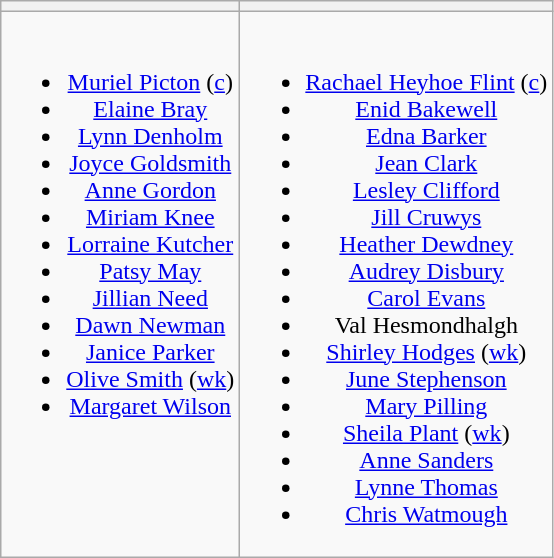<table class="wikitable" style="text-align:center">
<tr>
<th></th>
<th></th>
</tr>
<tr style="vertical-align:top">
<td><br><ul><li><a href='#'>Muriel Picton</a> (<a href='#'>c</a>)</li><li><a href='#'>Elaine Bray</a></li><li><a href='#'>Lynn Denholm</a></li><li><a href='#'>Joyce Goldsmith</a></li><li><a href='#'>Anne Gordon</a></li><li><a href='#'>Miriam Knee</a></li><li><a href='#'>Lorraine Kutcher</a></li><li><a href='#'>Patsy May</a></li><li><a href='#'>Jillian Need</a></li><li><a href='#'>Dawn Newman</a></li><li><a href='#'>Janice Parker</a></li><li><a href='#'>Olive Smith</a> (<a href='#'>wk</a>)</li><li><a href='#'>Margaret Wilson</a></li></ul></td>
<td><br><ul><li><a href='#'>Rachael Heyhoe Flint</a> (<a href='#'>c</a>)</li><li><a href='#'>Enid Bakewell</a></li><li><a href='#'>Edna Barker</a></li><li><a href='#'>Jean Clark</a></li><li><a href='#'>Lesley Clifford</a></li><li><a href='#'>Jill Cruwys</a></li><li><a href='#'>Heather Dewdney</a></li><li><a href='#'>Audrey Disbury</a></li><li><a href='#'>Carol Evans</a></li><li>Val Hesmondhalgh</li><li><a href='#'>Shirley Hodges</a> (<a href='#'>wk</a>)</li><li><a href='#'>June Stephenson</a></li><li><a href='#'>Mary Pilling</a></li><li><a href='#'>Sheila Plant</a> (<a href='#'>wk</a>)</li><li><a href='#'>Anne Sanders</a></li><li><a href='#'>Lynne Thomas</a></li><li><a href='#'>Chris Watmough</a></li></ul></td>
</tr>
</table>
